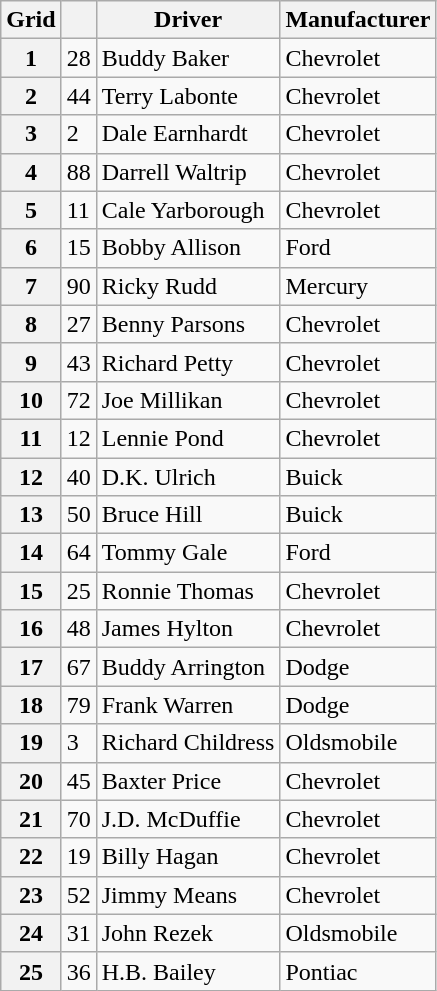<table class="wikitable">
<tr>
<th>Grid</th>
<th></th>
<th>Driver</th>
<th>Manufacturer</th>
</tr>
<tr>
<th>1</th>
<td>28</td>
<td>Buddy Baker</td>
<td>Chevrolet</td>
</tr>
<tr>
<th>2</th>
<td>44</td>
<td>Terry Labonte</td>
<td>Chevrolet</td>
</tr>
<tr>
<th>3</th>
<td>2</td>
<td>Dale Earnhardt</td>
<td>Chevrolet</td>
</tr>
<tr>
<th>4</th>
<td>88</td>
<td>Darrell Waltrip</td>
<td>Chevrolet</td>
</tr>
<tr>
<th>5</th>
<td>11</td>
<td>Cale Yarborough</td>
<td>Chevrolet</td>
</tr>
<tr>
<th>6</th>
<td>15</td>
<td>Bobby Allison</td>
<td>Ford</td>
</tr>
<tr>
<th>7</th>
<td>90</td>
<td>Ricky Rudd</td>
<td>Mercury</td>
</tr>
<tr>
<th>8</th>
<td>27</td>
<td>Benny Parsons</td>
<td>Chevrolet</td>
</tr>
<tr>
<th>9</th>
<td>43</td>
<td>Richard Petty</td>
<td>Chevrolet</td>
</tr>
<tr>
<th>10</th>
<td>72</td>
<td>Joe Millikan</td>
<td>Chevrolet</td>
</tr>
<tr>
<th>11</th>
<td>12</td>
<td>Lennie Pond</td>
<td>Chevrolet</td>
</tr>
<tr>
<th>12</th>
<td>40</td>
<td>D.K. Ulrich</td>
<td>Buick</td>
</tr>
<tr>
<th>13</th>
<td>50</td>
<td>Bruce Hill</td>
<td>Buick</td>
</tr>
<tr>
<th>14</th>
<td>64</td>
<td>Tommy Gale</td>
<td>Ford</td>
</tr>
<tr>
<th>15</th>
<td>25</td>
<td>Ronnie Thomas</td>
<td>Chevrolet</td>
</tr>
<tr>
<th>16</th>
<td>48</td>
<td>James Hylton</td>
<td>Chevrolet</td>
</tr>
<tr>
<th>17</th>
<td>67</td>
<td>Buddy Arrington</td>
<td>Dodge</td>
</tr>
<tr>
<th>18</th>
<td>79</td>
<td>Frank Warren</td>
<td>Dodge</td>
</tr>
<tr>
<th>19</th>
<td>3</td>
<td>Richard Childress</td>
<td>Oldsmobile</td>
</tr>
<tr>
<th>20</th>
<td>45</td>
<td>Baxter Price</td>
<td>Chevrolet</td>
</tr>
<tr>
<th>21</th>
<td>70</td>
<td>J.D. McDuffie</td>
<td>Chevrolet</td>
</tr>
<tr>
<th>22</th>
<td>19</td>
<td>Billy Hagan</td>
<td>Chevrolet</td>
</tr>
<tr>
<th>23</th>
<td>52</td>
<td>Jimmy Means</td>
<td>Chevrolet</td>
</tr>
<tr>
<th>24</th>
<td>31</td>
<td>John Rezek</td>
<td>Oldsmobile</td>
</tr>
<tr>
<th>25</th>
<td>36</td>
<td>H.B. Bailey</td>
<td>Pontiac</td>
</tr>
</table>
